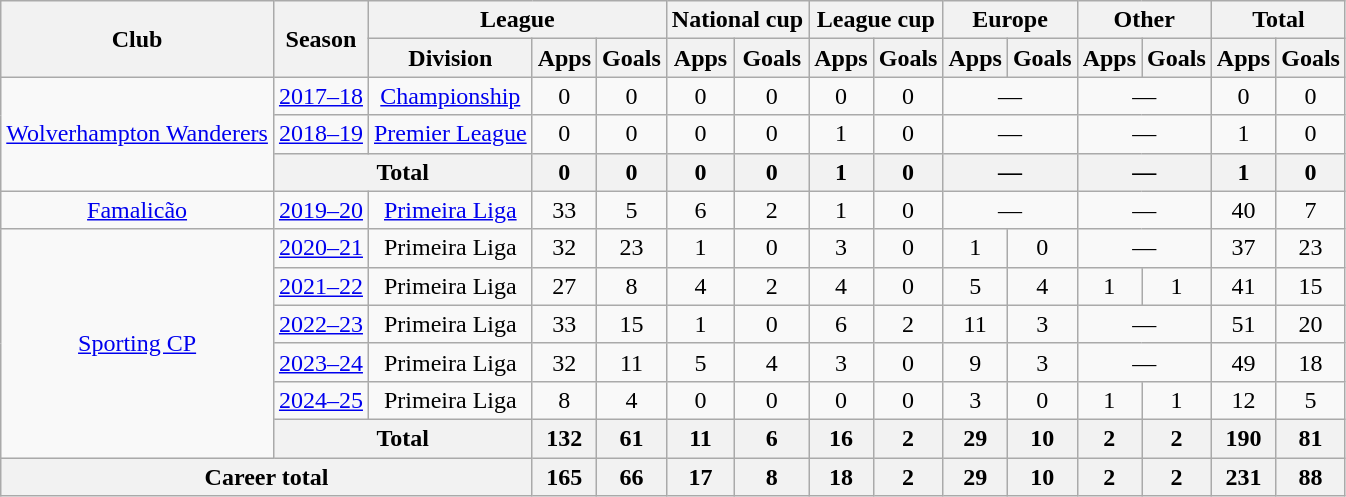<table class="wikitable" style="text-align: center">
<tr>
<th rowspan="2">Club</th>
<th rowspan="2">Season</th>
<th colspan="3">League</th>
<th colspan="2">National cup</th>
<th colspan="2">League cup</th>
<th colspan="2">Europe</th>
<th colspan="2">Other</th>
<th colspan="2">Total</th>
</tr>
<tr>
<th>Division</th>
<th>Apps</th>
<th>Goals</th>
<th>Apps</th>
<th>Goals</th>
<th>Apps</th>
<th>Goals</th>
<th>Apps</th>
<th>Goals</th>
<th>Apps</th>
<th>Goals</th>
<th>Apps</th>
<th>Goals</th>
</tr>
<tr>
<td rowspan="3"><a href='#'>Wolverhampton Wanderers</a></td>
<td><a href='#'>2017–18</a></td>
<td><a href='#'>Championship</a></td>
<td>0</td>
<td>0</td>
<td>0</td>
<td>0</td>
<td>0</td>
<td>0</td>
<td colspan="2">—</td>
<td colspan="2">—</td>
<td>0</td>
<td>0</td>
</tr>
<tr>
<td><a href='#'>2018–19</a></td>
<td><a href='#'>Premier League</a></td>
<td>0</td>
<td>0</td>
<td>0</td>
<td>0</td>
<td>1</td>
<td>0</td>
<td colspan="2">—</td>
<td colspan="2">—</td>
<td>1</td>
<td>0</td>
</tr>
<tr>
<th colspan="2">Total</th>
<th>0</th>
<th>0</th>
<th>0</th>
<th>0</th>
<th>1</th>
<th>0</th>
<th colspan="2">—</th>
<th colspan="2">—</th>
<th>1</th>
<th>0</th>
</tr>
<tr>
<td><a href='#'>Famalicão</a></td>
<td><a href='#'>2019–20</a></td>
<td><a href='#'>Primeira Liga</a></td>
<td>33</td>
<td>5</td>
<td>6</td>
<td>2</td>
<td>1</td>
<td>0</td>
<td colspan="2">—</td>
<td colspan="2">—</td>
<td>40</td>
<td>7</td>
</tr>
<tr>
<td rowspan="6"><a href='#'>Sporting CP</a></td>
<td><a href='#'>2020–21</a></td>
<td>Primeira Liga</td>
<td>32</td>
<td>23</td>
<td>1</td>
<td>0</td>
<td>3</td>
<td>0</td>
<td>1</td>
<td>0</td>
<td colspan="2">—</td>
<td>37</td>
<td>23</td>
</tr>
<tr>
<td><a href='#'>2021–22</a></td>
<td>Primeira Liga</td>
<td>27</td>
<td>8</td>
<td>4</td>
<td>2</td>
<td>4</td>
<td>0</td>
<td>5</td>
<td>4</td>
<td>1</td>
<td>1</td>
<td>41</td>
<td>15</td>
</tr>
<tr>
<td><a href='#'>2022–23</a></td>
<td>Primeira Liga</td>
<td>33</td>
<td>15</td>
<td>1</td>
<td>0</td>
<td>6</td>
<td>2</td>
<td>11</td>
<td>3</td>
<td colspan="2">—</td>
<td>51</td>
<td>20</td>
</tr>
<tr>
<td><a href='#'>2023–24</a></td>
<td>Primeira Liga</td>
<td>32</td>
<td>11</td>
<td>5</td>
<td>4</td>
<td>3</td>
<td>0</td>
<td>9</td>
<td>3</td>
<td colspan="2">—</td>
<td>49</td>
<td>18</td>
</tr>
<tr>
<td><a href='#'>2024–25</a></td>
<td>Primeira Liga</td>
<td>8</td>
<td>4</td>
<td>0</td>
<td>0</td>
<td>0</td>
<td>0</td>
<td>3</td>
<td>0</td>
<td>1</td>
<td>1</td>
<td>12</td>
<td>5</td>
</tr>
<tr>
<th colspan="2">Total</th>
<th>132</th>
<th>61</th>
<th>11</th>
<th>6</th>
<th>16</th>
<th>2</th>
<th>29</th>
<th>10</th>
<th>2</th>
<th>2</th>
<th>190</th>
<th>81</th>
</tr>
<tr>
<th colspan="3">Career total</th>
<th>165</th>
<th>66</th>
<th>17</th>
<th>8</th>
<th>18</th>
<th>2</th>
<th>29</th>
<th>10</th>
<th>2</th>
<th>2</th>
<th>231</th>
<th>88</th>
</tr>
</table>
